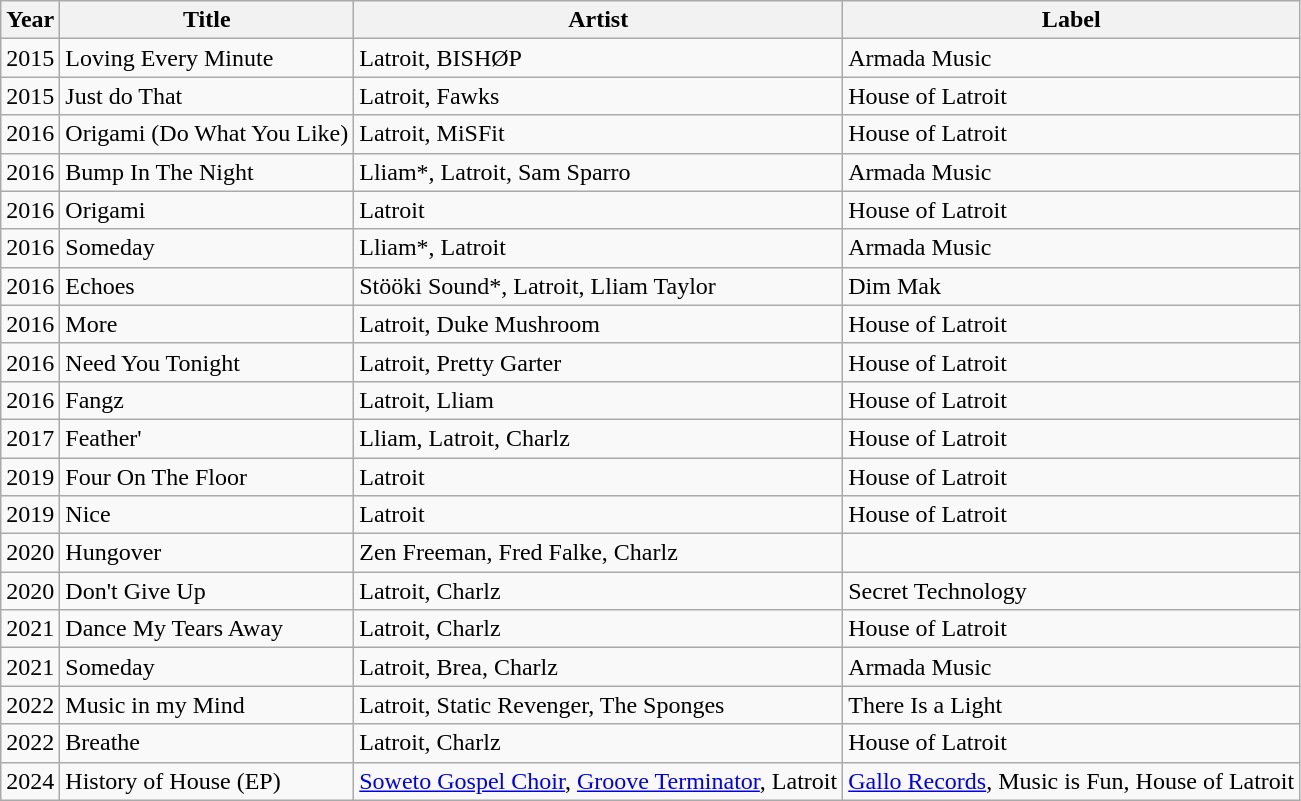<table class="wikitable">
<tr>
<th>Year</th>
<th>Title</th>
<th>Artist</th>
<th>Label</th>
</tr>
<tr>
<td>2015</td>
<td>Loving Every Minute</td>
<td>Latroit, BISHØP</td>
<td>Armada Music</td>
</tr>
<tr>
<td>2015</td>
<td>Just do That</td>
<td>Latroit,  Fawks</td>
<td>House of Latroit</td>
</tr>
<tr>
<td>2016</td>
<td>Origami (Do What You Like)</td>
<td>Latroit, MiSFit</td>
<td>House of Latroit</td>
</tr>
<tr>
<td>2016</td>
<td>Bump In The Night</td>
<td>Lliam*, Latroit, Sam Sparro</td>
<td>Armada Music</td>
</tr>
<tr>
<td>2016</td>
<td>Origami</td>
<td>Latroit</td>
<td>House of Latroit</td>
</tr>
<tr>
<td>2016</td>
<td>Someday</td>
<td>Lliam*, Latroit</td>
<td>Armada Music</td>
</tr>
<tr>
<td>2016</td>
<td>Echoes</td>
<td>Stööki Sound*, Latroit, Lliam Taylor</td>
<td>Dim Mak</td>
</tr>
<tr>
<td>2016</td>
<td>More</td>
<td>Latroit, Duke Mushroom</td>
<td>House of Latroit</td>
</tr>
<tr>
<td>2016</td>
<td>Need You Tonight</td>
<td>Latroit, Pretty Garter</td>
<td>House of Latroit</td>
</tr>
<tr>
<td>2016</td>
<td>Fangz</td>
<td>Latroit, Lliam</td>
<td>House of Latroit</td>
</tr>
<tr>
<td>2017</td>
<td>Feather'</td>
<td>Lliam, Latroit, Charlz</td>
<td>House of Latroit</td>
</tr>
<tr>
<td>2019</td>
<td>Four On The Floor</td>
<td>Latroit</td>
<td>House of Latroit</td>
</tr>
<tr>
<td>2019</td>
<td>Nice</td>
<td>Latroit</td>
<td>House of Latroit</td>
</tr>
<tr>
<td>2020</td>
<td>Hungover</td>
<td>Zen Freeman, Fred Falke, Charlz</td>
<td></td>
</tr>
<tr>
<td>2020</td>
<td>Don't Give Up</td>
<td>Latroit, Charlz</td>
<td>Secret Technology</td>
</tr>
<tr>
<td>2021</td>
<td>Dance My Tears Away</td>
<td>Latroit, Charlz</td>
<td>House of Latroit</td>
</tr>
<tr>
<td>2021</td>
<td>Someday</td>
<td>Latroit, Brea, Charlz</td>
<td>Armada Music</td>
</tr>
<tr>
<td>2022</td>
<td>Music in my Mind</td>
<td>Latroit, Static Revenger, The Sponges</td>
<td>There Is a Light</td>
</tr>
<tr>
<td>2022</td>
<td>Breathe</td>
<td>Latroit, Charlz</td>
<td>House of Latroit</td>
</tr>
<tr>
<td>2024</td>
<td>History of House (EP)</td>
<td><a href='#'>Soweto Gospel Choir</a>, <a href='#'>Groove Terminator</a>, Latroit</td>
<td><a href='#'>Gallo Records</a>, Music is Fun, House of Latroit</td>
</tr>
</table>
